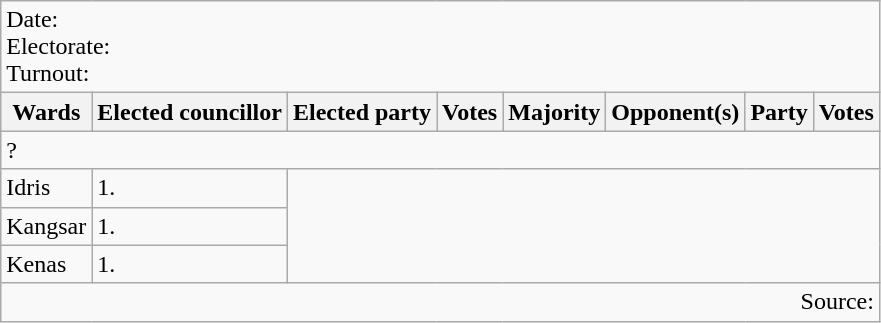<table class=wikitable>
<tr>
<td colspan=8>Date: <br>Electorate: <br>Turnout:</td>
</tr>
<tr>
<th>Wards</th>
<th>Elected councillor</th>
<th>Elected party</th>
<th>Votes</th>
<th>Majority</th>
<th>Opponent(s)</th>
<th>Party</th>
<th>Votes</th>
</tr>
<tr>
<td colspan=8>? </td>
</tr>
<tr>
<td>Idris</td>
<td>1.</td>
</tr>
<tr>
<td>Kangsar</td>
<td>1.</td>
</tr>
<tr>
<td>Kenas</td>
<td>1.</td>
</tr>
<tr>
<td colspan=8 align=right>Source:</td>
</tr>
</table>
